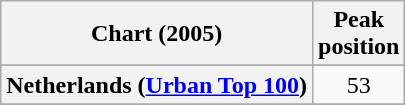<table class="wikitable sortable plainrowheaders" style="text-align:center">
<tr>
<th>Chart (2005)</th>
<th>Peak<br>position</th>
</tr>
<tr>
</tr>
<tr>
</tr>
<tr>
</tr>
<tr>
</tr>
<tr>
<th scope="row">Netherlands (<a href='#'>Urban Top 100</a>)</th>
<td>53</td>
</tr>
<tr>
</tr>
<tr>
</tr>
<tr>
</tr>
<tr>
</tr>
<tr>
</tr>
<tr>
</tr>
</table>
